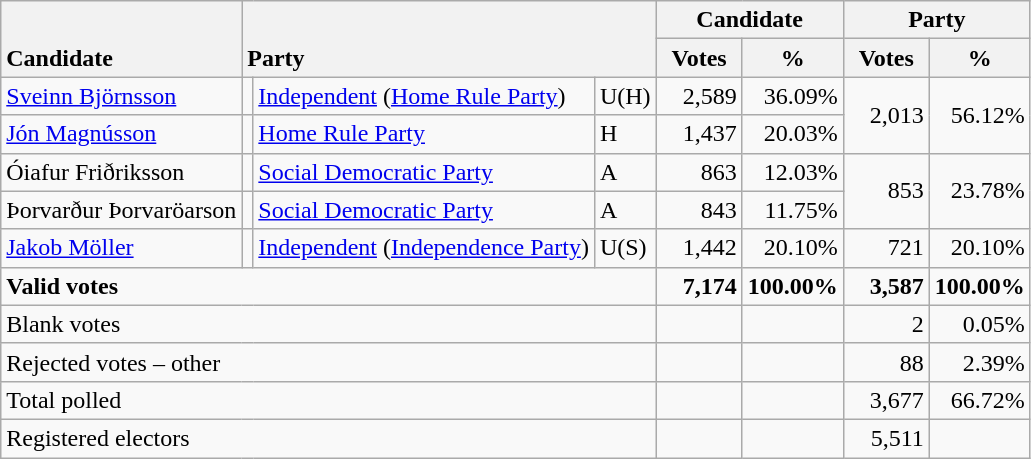<table class="wikitable" border="1" style="text-align:right;">
<tr>
<th style="text-align:left;" valign=bottom rowspan=2>Candidate</th>
<th style="text-align:left;" valign=bottom rowspan=2 colspan=3>Party</th>
<th colspan=2>Candidate</th>
<th colspan=2>Party</th>
</tr>
<tr>
<th align=center valign=bottom width="50">Votes</th>
<th align=center valign=bottom width="50">%</th>
<th align=center valign=bottom width="50">Votes</th>
<th align=center valign=bottom width="50">%</th>
</tr>
<tr>
<td align=left><a href='#'>Sveinn Björnsson</a></td>
<td></td>
<td align=left><a href='#'>Independent</a> (<a href='#'>Home Rule Party</a>)</td>
<td align=left>U(H)</td>
<td>2,589</td>
<td>36.09%</td>
<td rowspan=2>2,013</td>
<td rowspan=2>56.12%</td>
</tr>
<tr>
<td align=left><a href='#'>Jón Magnússon</a></td>
<td></td>
<td align=left><a href='#'>Home Rule Party</a></td>
<td align=left>H</td>
<td>1,437</td>
<td>20.03%</td>
</tr>
<tr>
<td align=left>Óiafur Friðriksson</td>
<td></td>
<td align=left><a href='#'>Social Democratic Party</a></td>
<td align=left>A</td>
<td>863</td>
<td>12.03%</td>
<td rowspan=2>853</td>
<td rowspan=2>23.78%</td>
</tr>
<tr>
<td align=left>Þorvarður Þorvaröarson</td>
<td></td>
<td align=left><a href='#'>Social Democratic Party</a></td>
<td align=left>A</td>
<td>843</td>
<td>11.75%</td>
</tr>
<tr>
<td align=left><a href='#'>Jakob Möller</a></td>
<td></td>
<td align=left><a href='#'>Independent</a> (<a href='#'>Independence Party</a>)</td>
<td align=left>U(S)</td>
<td>1,442</td>
<td>20.10%</td>
<td>721</td>
<td>20.10%</td>
</tr>
<tr style="font-weight:bold">
<td align=left colspan=4>Valid votes</td>
<td>7,174</td>
<td>100.00%</td>
<td>3,587</td>
<td>100.00%</td>
</tr>
<tr>
<td align=left colspan=4>Blank votes</td>
<td></td>
<td></td>
<td>2</td>
<td>0.05%</td>
</tr>
<tr>
<td align=left colspan=4>Rejected votes – other</td>
<td></td>
<td></td>
<td>88</td>
<td>2.39%</td>
</tr>
<tr>
<td align=left colspan=4>Total polled</td>
<td></td>
<td></td>
<td>3,677</td>
<td>66.72%</td>
</tr>
<tr>
<td align=left colspan=4>Registered electors</td>
<td></td>
<td></td>
<td>5,511</td>
<td></td>
</tr>
</table>
